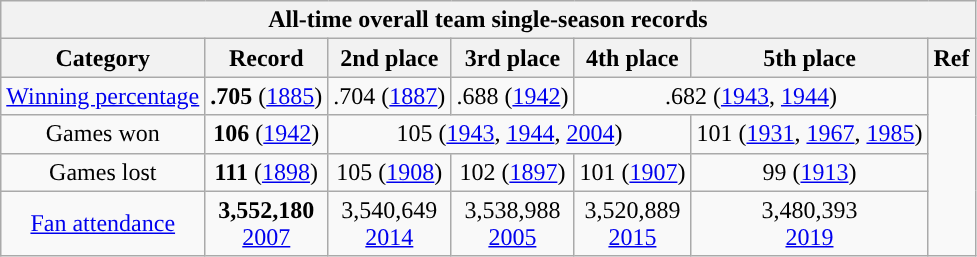<table class="wikitable unsortable" style="text-align:center">
<tr>
<th colspan=7><strong>All-time overall team single-season records</strong></th>
</tr>
<tr>
<th scope="col">Category</th>
<th scope="col">Record</th>
<th scope="col">2nd place</th>
<th scope="col">3rd place</th>
<th scope="col">4th place</th>
<th scope="col">5th place</th>
<th scope="col">Ref</th>
</tr>
<tr>
<td><a href='#'>Winning percentage</a></td>
<td><strong>.705</strong> (<a href='#'>1885</a>)</td>
<td>.704 (<a href='#'>1887</a>)</td>
<td>.688 (<a href='#'>1942</a>)</td>
<td colspan="2" style="text-align: center;">.682 (<a href='#'>1943</a>, <a href='#'>1944</a>)</td>
<td rowspan="4" style="text-align: center;"></td>
</tr>
<tr>
<td>Games won</td>
<td><strong>106</strong> (<a href='#'>1942</a>)</td>
<td colspan="3" style="text-align: center;">105 (<a href='#'>1943</a>, <a href='#'>1944</a>, <a href='#'>2004</a>)</td>
<td>101 (<a href='#'>1931</a>, <a href='#'>1967</a>, <a href='#'>1985</a>)</td>
</tr>
<tr>
<td>Games lost</td>
<td><strong>111</strong> (<a href='#'>1898</a>)</td>
<td>105 (<a href='#'>1908</a>)</td>
<td>102 (<a href='#'>1897</a>)</td>
<td>101 (<a href='#'>1907</a>)</td>
<td>99 (<a href='#'>1913</a>)</td>
</tr>
<tr>
<td><a href='#'>Fan attendance</a></td>
<td><strong>3,552,180</strong><br><a href='#'>2007</a></td>
<td>3,540,649 <br><a href='#'>2014</a></td>
<td>3,538,988 <br><a href='#'>2005</a></td>
<td>3,520,889 <br><a href='#'>2015</a></td>
<td>3,480,393 <br><a href='#'>2019</a></td>
</tr>
</table>
